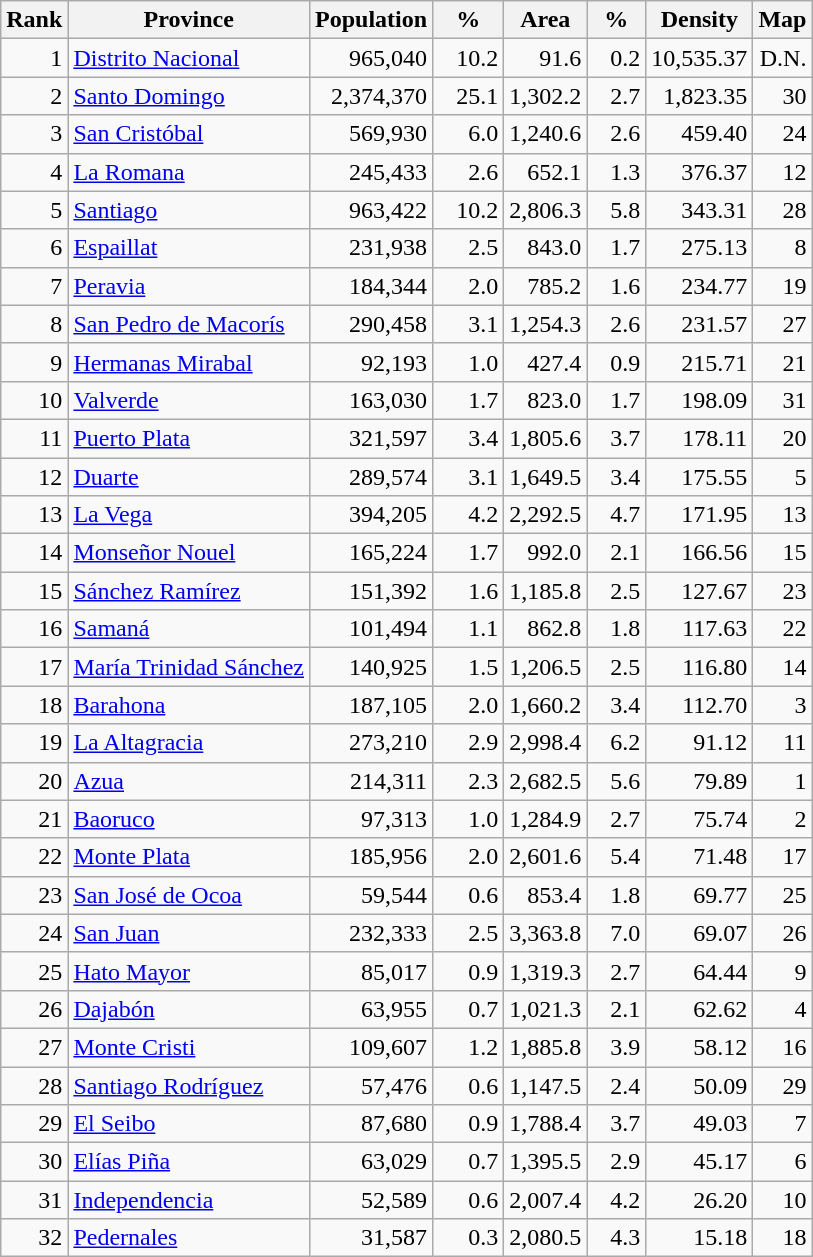<table class="wikitable">
<tr>
<th>Rank</th>
<th>Province</th>
<th>Population</th>
<th>%</th>
<th>Area</th>
<th>%</th>
<th>Density</th>
<th>Map</th>
</tr>
<tr align="right">
<td>1</td>
<td align="left"><a href='#'>Distrito Nacional</a></td>
<td>965,040</td>
<td>10.2</td>
<td>91.6</td>
<td>   0.2</td>
<td>10,535.37</td>
<td>D.N.</td>
</tr>
<tr align="right">
<td>2</td>
<td align="left"><a href='#'>Santo Domingo</a></td>
<td>2,374,370</td>
<td>   25.1</td>
<td>1,302.2</td>
<td>2.7</td>
<td>1,823.35</td>
<td>30</td>
</tr>
<tr align="right">
<td>3</td>
<td align="left"><a href='#'>San Cristóbal</a></td>
<td>569,930</td>
<td>6.0</td>
<td>1,240.6</td>
<td>2.6</td>
<td>459.40</td>
<td>24</td>
</tr>
<tr align="right">
<td>4</td>
<td align="left"><a href='#'>La Romana</a></td>
<td>245,433</td>
<td>2.6</td>
<td>652.1</td>
<td>1.3</td>
<td>376.37</td>
<td>12</td>
</tr>
<tr align="right">
<td>5</td>
<td align="left"><a href='#'>Santiago</a></td>
<td>963,422</td>
<td>10.2</td>
<td>2,806.3</td>
<td>5.8</td>
<td>343.31</td>
<td>28</td>
</tr>
<tr align="right">
<td>6</td>
<td align="left"><a href='#'>Espaillat</a></td>
<td>231,938</td>
<td>2.5</td>
<td>843.0</td>
<td>1.7</td>
<td>275.13</td>
<td>8</td>
</tr>
<tr align="right">
<td>7</td>
<td align="left"><a href='#'>Peravia</a></td>
<td>184,344</td>
<td>2.0</td>
<td>785.2</td>
<td>1.6</td>
<td>234.77</td>
<td>19</td>
</tr>
<tr align="right">
<td>8</td>
<td align="left"><a href='#'>San Pedro de Macorís</a></td>
<td>290,458</td>
<td>3.1</td>
<td>1,254.3</td>
<td>2.6</td>
<td>231.57</td>
<td>27</td>
</tr>
<tr align="right">
<td>9</td>
<td align="left"><a href='#'>Hermanas Mirabal</a></td>
<td>92,193</td>
<td>1.0</td>
<td>427.4</td>
<td>0.9</td>
<td>215.71</td>
<td>21</td>
</tr>
<tr align="right">
<td>10</td>
<td align="left"><a href='#'>Valverde</a></td>
<td>163,030</td>
<td>1.7</td>
<td>823.0</td>
<td>1.7</td>
<td>198.09</td>
<td>31</td>
</tr>
<tr align="right">
<td>11</td>
<td align="left"><a href='#'>Puerto Plata</a></td>
<td>321,597</td>
<td>3.4</td>
<td>1,805.6</td>
<td>3.7</td>
<td>178.11</td>
<td>20</td>
</tr>
<tr align="right">
<td>12</td>
<td align="left"><a href='#'>Duarte</a></td>
<td>289,574</td>
<td>3.1</td>
<td>1,649.5</td>
<td>3.4</td>
<td>175.55</td>
<td>5</td>
</tr>
<tr align="right">
<td>13</td>
<td align="left"><a href='#'>La Vega</a></td>
<td>394,205</td>
<td>4.2</td>
<td>2,292.5</td>
<td>4.7</td>
<td>171.95</td>
<td>13</td>
</tr>
<tr align="right">
<td>14</td>
<td align="left"><a href='#'>Monseñor Nouel</a></td>
<td>165,224</td>
<td>1.7</td>
<td>992.0</td>
<td>2.1</td>
<td>166.56</td>
<td>15</td>
</tr>
<tr align="right">
<td>15</td>
<td align="left"><a href='#'>Sánchez Ramírez</a></td>
<td>151,392</td>
<td>1.6</td>
<td>1,185.8</td>
<td>2.5</td>
<td>127.67</td>
<td>23</td>
</tr>
<tr align="right">
<td>16</td>
<td align="left"><a href='#'>Samaná</a></td>
<td>101,494</td>
<td>1.1</td>
<td>862.8</td>
<td>1.8</td>
<td>117.63</td>
<td>22</td>
</tr>
<tr align="right">
<td>17</td>
<td align="left"><a href='#'>María Trinidad Sánchez</a></td>
<td>140,925</td>
<td>1.5</td>
<td>1,206.5</td>
<td>2.5</td>
<td>116.80</td>
<td>14</td>
</tr>
<tr align="right">
<td>18</td>
<td align="left"><a href='#'>Barahona</a></td>
<td>187,105</td>
<td>2.0</td>
<td>1,660.2</td>
<td>3.4</td>
<td>112.70</td>
<td>3</td>
</tr>
<tr align="right">
<td>19</td>
<td align="left"><a href='#'>La Altagracia</a></td>
<td>273,210</td>
<td>2.9</td>
<td>2,998.4</td>
<td>6.2</td>
<td>91.12</td>
<td>11</td>
</tr>
<tr align="right">
<td>20</td>
<td align="left"><a href='#'>Azua</a></td>
<td>214,311</td>
<td>2.3</td>
<td>2,682.5</td>
<td>5.6</td>
<td>79.89</td>
<td>1</td>
</tr>
<tr align="right">
<td>21</td>
<td align="left"><a href='#'>Baoruco</a></td>
<td>97,313</td>
<td>1.0</td>
<td>1,284.9</td>
<td>2.7</td>
<td>75.74</td>
<td>2</td>
</tr>
<tr align="right">
<td>22</td>
<td align="left"><a href='#'>Monte Plata</a></td>
<td>185,956</td>
<td>2.0</td>
<td>2,601.6</td>
<td>5.4</td>
<td>71.48</td>
<td>17</td>
</tr>
<tr align="right">
<td>23</td>
<td align="left"><a href='#'>San José de Ocoa</a></td>
<td>59,544</td>
<td>0.6</td>
<td>853.4</td>
<td>1.8</td>
<td>69.77</td>
<td>25</td>
</tr>
<tr align="right">
<td>24</td>
<td align="left"><a href='#'>San Juan</a></td>
<td>232,333</td>
<td>2.5</td>
<td>3,363.8</td>
<td>7.0</td>
<td>69.07</td>
<td>26</td>
</tr>
<tr align="right">
<td>25</td>
<td align="left"><a href='#'>Hato Mayor</a></td>
<td>85,017</td>
<td>0.9</td>
<td>1,319.3</td>
<td>2.7</td>
<td>64.44</td>
<td>9</td>
</tr>
<tr align="right">
<td>26</td>
<td align="left"><a href='#'>Dajabón</a></td>
<td>63,955</td>
<td>0.7</td>
<td>1,021.3</td>
<td>2.1</td>
<td>62.62</td>
<td>4</td>
</tr>
<tr align="right">
<td>27</td>
<td align="left"><a href='#'>Monte Cristi</a></td>
<td>109,607</td>
<td>1.2</td>
<td>1,885.8</td>
<td>3.9</td>
<td>58.12</td>
<td>16</td>
</tr>
<tr align="right">
<td>28</td>
<td align="left"><a href='#'>Santiago Rodríguez</a></td>
<td>57,476</td>
<td>0.6</td>
<td>1,147.5</td>
<td>2.4</td>
<td>50.09</td>
<td>29</td>
</tr>
<tr align="right">
<td>29</td>
<td align="left"><a href='#'>El Seibo</a></td>
<td>87,680</td>
<td>0.9</td>
<td>1,788.4</td>
<td>3.7</td>
<td>49.03</td>
<td>7</td>
</tr>
<tr align="right">
<td>30</td>
<td align="left"><a href='#'>Elías Piña</a></td>
<td>63,029</td>
<td>0.7</td>
<td>1,395.5</td>
<td>2.9</td>
<td>45.17</td>
<td>6</td>
</tr>
<tr align="right">
<td>31</td>
<td align="left"><a href='#'>Independencia</a></td>
<td>52,589</td>
<td>0.6</td>
<td>2,007.4</td>
<td>4.2</td>
<td>26.20</td>
<td>10</td>
</tr>
<tr align="right">
<td>32</td>
<td align="left"><a href='#'>Pedernales</a></td>
<td>31,587</td>
<td>0.3</td>
<td>2,080.5</td>
<td>4.3</td>
<td>15.18</td>
<td>18</td>
</tr>
</table>
